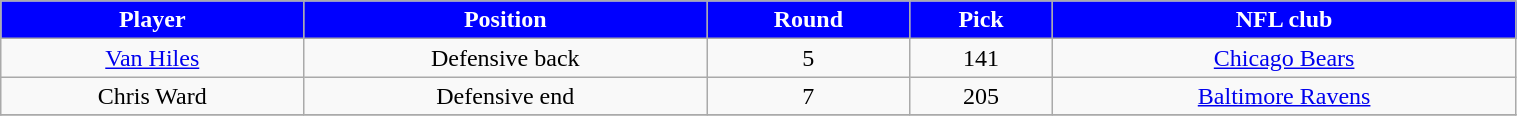<table class="wikitable" width="80%">
<tr align="center"  style="background: blue;color:#FFFFFF;">
<td><strong>Player</strong></td>
<td><strong>Position</strong></td>
<td><strong>Round</strong></td>
<td><strong>Pick</strong></td>
<td><strong>NFL club</strong></td>
</tr>
<tr align="center" bgcolor="">
<td><a href='#'>Van Hiles</a></td>
<td>Defensive back</td>
<td>5</td>
<td>141</td>
<td><a href='#'>Chicago Bears</a></td>
</tr>
<tr align="center" bgcolor="">
<td>Chris Ward</td>
<td>Defensive end</td>
<td>7</td>
<td>205</td>
<td><a href='#'>Baltimore Ravens</a></td>
</tr>
<tr align="center" bgcolor="">
</tr>
</table>
